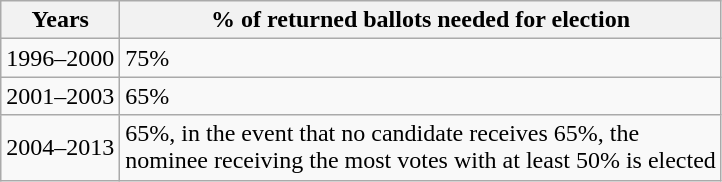<table class=wikitable>
<tr>
<th>Years</th>
<th>% of returned ballots needed for election</th>
</tr>
<tr>
<td>1996–2000</td>
<td>75%</td>
</tr>
<tr>
<td>2001–2003</td>
<td>65%</td>
</tr>
<tr>
<td>2004–2013</td>
<td>65%, in the event that no candidate receives 65%, the <br>nominee receiving the most votes with at least 50% is elected</td>
</tr>
</table>
